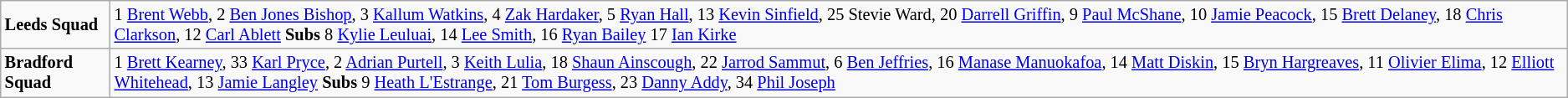<table class="wikitable" style="font-size:85%;">
<tr>
<td><strong>Leeds Squad</strong></td>
<td>1 <a href='#'>Brent Webb</a>, 2 <a href='#'>Ben Jones Bishop</a>, 3 <a href='#'>Kallum Watkins</a>, 4 <a href='#'>Zak Hardaker</a>, 5 <a href='#'>Ryan Hall</a>, 13 <a href='#'>Kevin Sinfield</a>, 25 Stevie Ward, 20 <a href='#'>Darrell Griffin</a>, 9 <a href='#'>Paul McShane</a>, 10 <a href='#'>Jamie Peacock</a>, 15 <a href='#'>Brett Delaney</a>, 18 <a href='#'>Chris Clarkson</a>, 12 <a href='#'>Carl Ablett</a> <strong>Subs</strong> 8 <a href='#'>Kylie Leuluai</a>, 14 <a href='#'>Lee Smith</a>, 16 <a href='#'>Ryan Bailey</a> 17 <a href='#'>Ian Kirke</a></td>
</tr>
<tr>
<td><strong>Bradford Squad</strong></td>
<td>1 <a href='#'>Brett Kearney</a>, 33 <a href='#'>Karl Pryce</a>, 2 <a href='#'>Adrian Purtell</a>, 3 <a href='#'>Keith Lulia</a>, 18 <a href='#'>Shaun Ainscough</a>, 22 <a href='#'>Jarrod Sammut</a>, 6 <a href='#'>Ben Jeffries</a>, 16 <a href='#'>Manase Manuokafoa</a>, 14 <a href='#'>Matt Diskin</a>, 15 <a href='#'>Bryn Hargreaves</a>, 11 <a href='#'>Olivier Elima</a>, 12 <a href='#'>Elliott Whitehead</a>, 13 <a href='#'>Jamie Langley</a> <strong>Subs</strong> 9 <a href='#'>Heath L'Estrange</a>, 21 <a href='#'>Tom Burgess</a>, 23 <a href='#'>Danny Addy</a>, 34 <a href='#'>Phil Joseph</a></td>
</tr>
</table>
